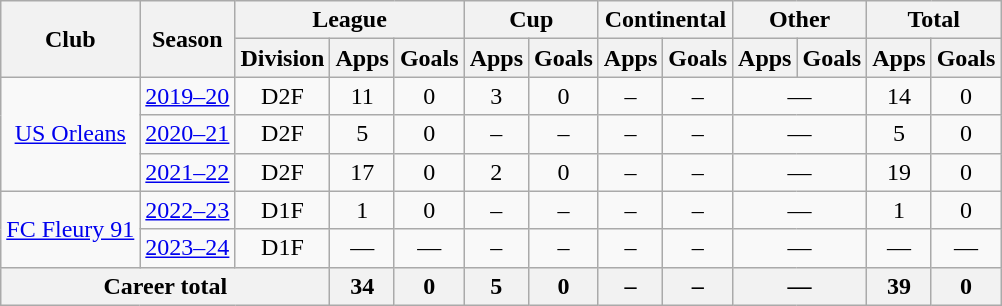<table class="wikitable" style="text-align: center;">
<tr>
<th rowspan="2">Club</th>
<th rowspan="2">Season</th>
<th colspan="3">League</th>
<th colspan="2">Cup</th>
<th colspan="2">Continental</th>
<th colspan="2">Other</th>
<th colspan="2">Total</th>
</tr>
<tr>
<th>Division</th>
<th>Apps</th>
<th>Goals</th>
<th>Apps</th>
<th>Goals</th>
<th>Apps</th>
<th>Goals</th>
<th>Apps</th>
<th>Goals</th>
<th>Apps</th>
<th>Goals</th>
</tr>
<tr>
<td rowspan=3><a href='#'>US Orleans</a></td>
<td><a href='#'>2019–20</a></td>
<td>D2F</td>
<td>11</td>
<td>0</td>
<td>3</td>
<td>0</td>
<td>–</td>
<td>–</td>
<td colspan="2">—</td>
<td>14</td>
<td>0</td>
</tr>
<tr>
<td><a href='#'>2020–21</a></td>
<td>D2F</td>
<td>5</td>
<td>0</td>
<td>–</td>
<td>–</td>
<td>–</td>
<td>–</td>
<td colspan="2">—</td>
<td>5</td>
<td>0</td>
</tr>
<tr>
<td><a href='#'>2021–22</a></td>
<td>D2F</td>
<td>17</td>
<td>0</td>
<td>2</td>
<td>0</td>
<td>–</td>
<td>–</td>
<td colspan="2">—</td>
<td>19</td>
<td>0</td>
</tr>
<tr>
<td rowspan=2><a href='#'>	FC Fleury 91</a></td>
<td><a href='#'>2022–23</a></td>
<td>D1F</td>
<td>1</td>
<td>0</td>
<td>–</td>
<td>–</td>
<td>–</td>
<td>–</td>
<td colspan="2">—</td>
<td>1</td>
<td>0</td>
</tr>
<tr>
<td><a href='#'>2023–24</a></td>
<td>D1F</td>
<td>—</td>
<td>—</td>
<td>–</td>
<td>–</td>
<td>–</td>
<td>–</td>
<td colspan="2">—</td>
<td>—</td>
<td>—</td>
</tr>
<tr>
<th colspan=3>Career total</th>
<th>34</th>
<th>0</th>
<th>5</th>
<th>0</th>
<th>–</th>
<th>–</th>
<th colspan="2">—</th>
<th>39</th>
<th>0</th>
</tr>
</table>
